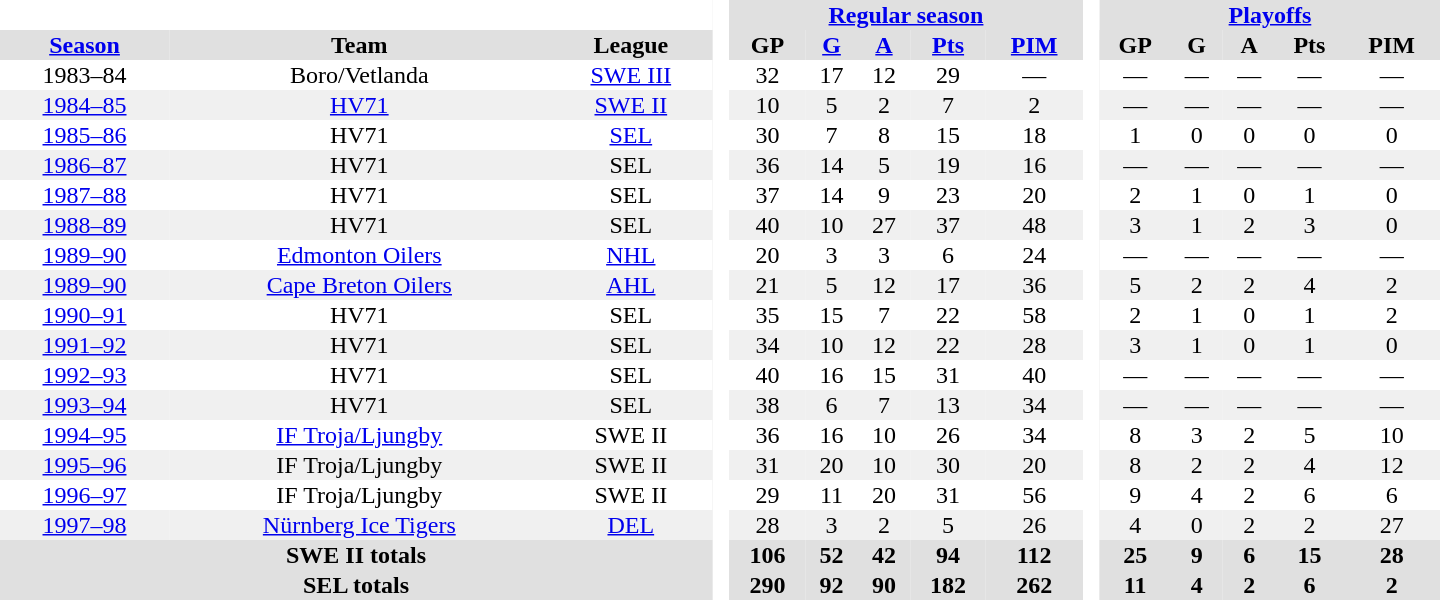<table border="0" cellpadding="1" cellspacing="0" style="text-align:center; width:60em">
<tr bgcolor="#e0e0e0">
<th colspan="3" bgcolor="#ffffff"> </th>
<th rowspan="99" bgcolor="#ffffff"> </th>
<th colspan="5"><a href='#'>Regular season</a></th>
<th rowspan="99" bgcolor="#ffffff"> </th>
<th colspan="5"><a href='#'>Playoffs</a></th>
</tr>
<tr bgcolor="#e0e0e0">
<th><a href='#'>Season</a></th>
<th>Team</th>
<th>League</th>
<th>GP</th>
<th><a href='#'>G</a></th>
<th><a href='#'>A</a></th>
<th><a href='#'>Pts</a></th>
<th><a href='#'>PIM</a></th>
<th>GP</th>
<th>G</th>
<th>A</th>
<th>Pts</th>
<th>PIM</th>
</tr>
<tr>
<td>1983–84</td>
<td>Boro/Vetlanda</td>
<td><a href='#'>SWE III</a></td>
<td>32</td>
<td>17</td>
<td>12</td>
<td>29</td>
<td>—</td>
<td>—</td>
<td>—</td>
<td>—</td>
<td>—</td>
<td>—</td>
</tr>
<tr bgcolor="#f0f0f0">
<td><a href='#'>1984–85</a></td>
<td><a href='#'>HV71</a></td>
<td><a href='#'>SWE II</a></td>
<td>10</td>
<td>5</td>
<td>2</td>
<td>7</td>
<td>2</td>
<td>—</td>
<td>—</td>
<td>—</td>
<td>—</td>
<td>—</td>
</tr>
<tr>
<td><a href='#'>1985–86</a></td>
<td>HV71</td>
<td><a href='#'>SEL</a></td>
<td>30</td>
<td>7</td>
<td>8</td>
<td>15</td>
<td>18</td>
<td>1</td>
<td>0</td>
<td>0</td>
<td>0</td>
<td>0</td>
</tr>
<tr bgcolor="#f0f0f0">
<td><a href='#'>1986–87</a></td>
<td>HV71</td>
<td>SEL</td>
<td>36</td>
<td>14</td>
<td>5</td>
<td>19</td>
<td>16</td>
<td>—</td>
<td>—</td>
<td>—</td>
<td>—</td>
<td>—</td>
</tr>
<tr>
<td><a href='#'>1987–88</a></td>
<td>HV71</td>
<td>SEL</td>
<td>37</td>
<td>14</td>
<td>9</td>
<td>23</td>
<td>20</td>
<td>2</td>
<td>1</td>
<td>0</td>
<td>1</td>
<td>0</td>
</tr>
<tr bgcolor="#f0f0f0">
<td><a href='#'>1988–89</a></td>
<td>HV71</td>
<td>SEL</td>
<td>40</td>
<td>10</td>
<td>27</td>
<td>37</td>
<td>48</td>
<td>3</td>
<td>1</td>
<td>2</td>
<td>3</td>
<td>0</td>
</tr>
<tr>
<td><a href='#'>1989–90</a></td>
<td><a href='#'>Edmonton Oilers</a></td>
<td><a href='#'>NHL</a></td>
<td>20</td>
<td>3</td>
<td>3</td>
<td>6</td>
<td>24</td>
<td>—</td>
<td>—</td>
<td>—</td>
<td>—</td>
<td>—</td>
</tr>
<tr bgcolor="#f0f0f0">
<td><a href='#'>1989–90</a></td>
<td><a href='#'>Cape Breton Oilers</a></td>
<td><a href='#'>AHL</a></td>
<td>21</td>
<td>5</td>
<td>12</td>
<td>17</td>
<td>36</td>
<td>5</td>
<td>2</td>
<td>2</td>
<td>4</td>
<td>2</td>
</tr>
<tr>
<td><a href='#'>1990–91</a></td>
<td>HV71</td>
<td>SEL</td>
<td>35</td>
<td>15</td>
<td>7</td>
<td>22</td>
<td>58</td>
<td>2</td>
<td>1</td>
<td>0</td>
<td>1</td>
<td>2</td>
</tr>
<tr bgcolor="#f0f0f0">
<td><a href='#'>1991–92</a></td>
<td>HV71</td>
<td>SEL</td>
<td>34</td>
<td>10</td>
<td>12</td>
<td>22</td>
<td>28</td>
<td>3</td>
<td>1</td>
<td>0</td>
<td>1</td>
<td>0</td>
</tr>
<tr>
<td><a href='#'>1992–93</a></td>
<td>HV71</td>
<td>SEL</td>
<td>40</td>
<td>16</td>
<td>15</td>
<td>31</td>
<td>40</td>
<td>—</td>
<td>—</td>
<td>—</td>
<td>—</td>
<td>—</td>
</tr>
<tr bgcolor="#f0f0f0">
<td><a href='#'>1993–94</a></td>
<td>HV71</td>
<td>SEL</td>
<td>38</td>
<td>6</td>
<td>7</td>
<td>13</td>
<td>34</td>
<td>—</td>
<td>—</td>
<td>—</td>
<td>—</td>
<td>—</td>
</tr>
<tr>
<td><a href='#'>1994–95</a></td>
<td><a href='#'>IF Troja/Ljungby</a></td>
<td>SWE II</td>
<td>36</td>
<td>16</td>
<td>10</td>
<td>26</td>
<td>34</td>
<td>8</td>
<td>3</td>
<td>2</td>
<td>5</td>
<td>10</td>
</tr>
<tr bgcolor="#f0f0f0">
<td><a href='#'>1995–96</a></td>
<td>IF Troja/Ljungby</td>
<td>SWE II</td>
<td>31</td>
<td>20</td>
<td>10</td>
<td>30</td>
<td>20</td>
<td>8</td>
<td>2</td>
<td>2</td>
<td>4</td>
<td>12</td>
</tr>
<tr>
<td><a href='#'>1996–97</a></td>
<td>IF Troja/Ljungby</td>
<td>SWE II</td>
<td>29</td>
<td>11</td>
<td>20</td>
<td>31</td>
<td>56</td>
<td>9</td>
<td>4</td>
<td>2</td>
<td>6</td>
<td>6</td>
</tr>
<tr bgcolor="#f0f0f0">
<td><a href='#'>1997–98</a></td>
<td><a href='#'>Nürnberg Ice Tigers</a></td>
<td><a href='#'>DEL</a></td>
<td>28</td>
<td>3</td>
<td>2</td>
<td>5</td>
<td>26</td>
<td>4</td>
<td>0</td>
<td>2</td>
<td>2</td>
<td>27</td>
</tr>
<tr bgcolor="#e0e0e0">
<th colspan="3">SWE II totals</th>
<th>106</th>
<th>52</th>
<th>42</th>
<th>94</th>
<th>112</th>
<th>25</th>
<th>9</th>
<th>6</th>
<th>15</th>
<th>28</th>
</tr>
<tr bgcolor="#e0e0e0">
<th colspan="3">SEL totals</th>
<th>290</th>
<th>92</th>
<th>90</th>
<th>182</th>
<th>262</th>
<th>11</th>
<th>4</th>
<th>2</th>
<th>6</th>
<th>2</th>
</tr>
</table>
